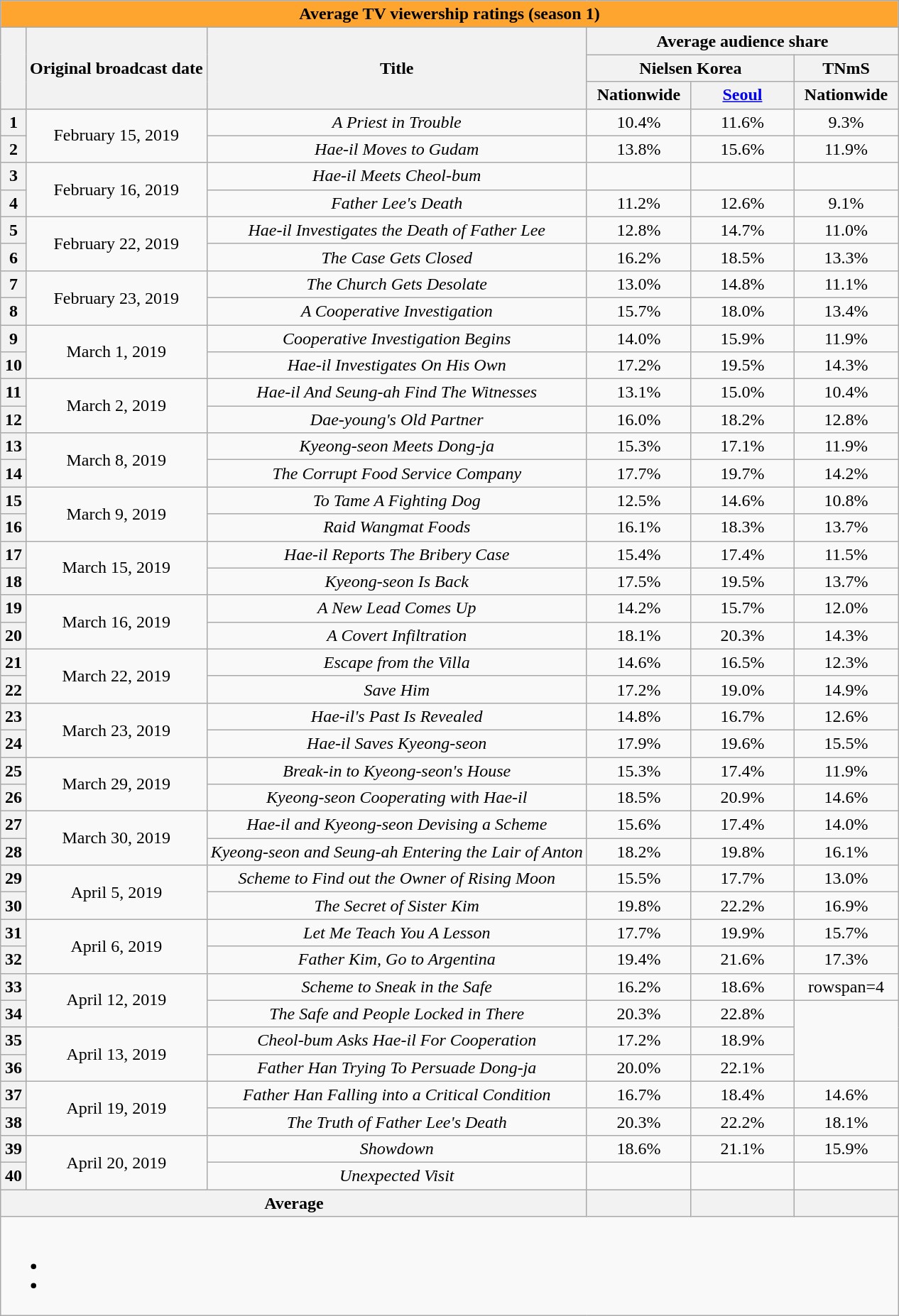<table role="presentation" class="wikitable mw-collapsible mw-collapsed" style="margin-left:auto; margin-right:auto; width:auto; text-align:center">
<tr>
<th colspan="6" style="background:#FEA530; text-align:center">Average TV viewership ratings (season 1)</th>
</tr>
<tr>
<th rowspan="3"></th>
<th rowspan="3">Original broadcast date</th>
<th rowspan="3">Title</th>
<th colspan="3">Average audience share</th>
</tr>
<tr>
<th colspan="2">Nielsen Korea</th>
<th colspan="1">TNmS</th>
</tr>
<tr>
<th width="90">Nationwide</th>
<th width="90"><a href='#'>Seoul</a></th>
<th width="90">Nationwide</th>
</tr>
<tr>
<th>1</th>
<td rowspan="2">February 15, 2019</td>
<td><em>A Priest in Trouble</em></td>
<td>10.4% </td>
<td>11.6% </td>
<td>9.3%</td>
</tr>
<tr>
<th>2</th>
<td><em>Hae-il Moves to Gudam</em></td>
<td>13.8% </td>
<td>15.6% </td>
<td>11.9%</td>
</tr>
<tr>
<th>3</th>
<td rowspan="2">February 16, 2019</td>
<td><em>Hae-il Meets Cheol-bum</em></td>
<td><strong></strong> </td>
<td><strong></strong> </td>
<td><strong></strong></td>
</tr>
<tr>
<th>4</th>
<td><em>Father Lee's Death</em></td>
<td>11.2% </td>
<td>12.6% </td>
<td>9.1%</td>
</tr>
<tr>
<th>5</th>
<td rowspan="2">February 22, 2019</td>
<td><em>Hae-il Investigates the Death of Father Lee</em></td>
<td>12.8% </td>
<td>14.7% </td>
<td>11.0%</td>
</tr>
<tr>
<th>6</th>
<td><em>The Case Gets Closed</em></td>
<td>16.2% </td>
<td>18.5% </td>
<td>13.3%</td>
</tr>
<tr>
<th>7</th>
<td rowspan="2">February 23, 2019</td>
<td><em>The Church Gets Desolate</em></td>
<td>13.0% </td>
<td>14.8% </td>
<td>11.1%</td>
</tr>
<tr>
<th>8</th>
<td><em>A Cooperative Investigation</em></td>
<td>15.7% </td>
<td>18.0% </td>
<td>13.4%</td>
</tr>
<tr>
<th>9</th>
<td rowspan="2">March 1, 2019</td>
<td><em>Cooperative Investigation Begins</em></td>
<td>14.0% </td>
<td>15.9% </td>
<td>11.9%</td>
</tr>
<tr>
<th>10</th>
<td><em>Hae-il Investigates On His Own</em></td>
<td>17.2% </td>
<td>19.5% </td>
<td>14.3%</td>
</tr>
<tr>
<th>11</th>
<td rowspan="2">March 2, 2019</td>
<td><em>Hae-il And Seung-ah Find The Witnesses</em></td>
<td>13.1% </td>
<td>15.0% </td>
<td>10.4%</td>
</tr>
<tr>
<th>12</th>
<td><em>Dae-young's Old Partner</em></td>
<td>16.0% </td>
<td>18.2% </td>
<td>12.8%</td>
</tr>
<tr>
<th>13</th>
<td rowspan="2">March 8, 2019</td>
<td><em>Kyeong-seon Meets Dong-ja</em></td>
<td>15.3% </td>
<td>17.1% </td>
<td>11.9%</td>
</tr>
<tr>
<th>14</th>
<td><em>The Corrupt Food Service Company</em></td>
<td>17.7% </td>
<td>19.7% </td>
<td>14.2%</td>
</tr>
<tr>
<th>15</th>
<td rowspan="2">March 9, 2019</td>
<td><em>To Tame A Fighting Dog</em></td>
<td>12.5% </td>
<td>14.6% </td>
<td>10.8%</td>
</tr>
<tr>
<th>16</th>
<td><em>Raid Wangmat Foods</em></td>
<td>16.1% </td>
<td>18.3% </td>
<td>13.7%</td>
</tr>
<tr>
<th>17</th>
<td rowspan="2">March 15, 2019</td>
<td><em>Hae-il Reports The Bribery Case</em></td>
<td>15.4% </td>
<td>17.4% </td>
<td>11.5%</td>
</tr>
<tr>
<th>18</th>
<td><em>Kyeong-seon Is Back</em></td>
<td>17.5% </td>
<td>19.5% </td>
<td>13.7%</td>
</tr>
<tr>
<th>19</th>
<td rowspan="2">March 16, 2019</td>
<td><em>A New Lead Comes Up</em></td>
<td>14.2% </td>
<td>15.7% </td>
<td>12.0%</td>
</tr>
<tr>
<th>20</th>
<td><em>A Covert Infiltration</em></td>
<td>18.1% </td>
<td>20.3% </td>
<td>14.3%</td>
</tr>
<tr>
<th>21</th>
<td rowspan="2">March 22, 2019</td>
<td><em>Escape from the Villa</em></td>
<td>14.6% </td>
<td>16.5% </td>
<td>12.3%</td>
</tr>
<tr>
<th>22</th>
<td><em>Save Him</em></td>
<td>17.2% </td>
<td>19.0% </td>
<td>14.9%</td>
</tr>
<tr>
<th>23</th>
<td rowspan="2">March 23, 2019</td>
<td><em>Hae-il's Past Is Revealed</em></td>
<td>14.8% </td>
<td>16.7% </td>
<td>12.6%</td>
</tr>
<tr>
<th>24</th>
<td><em>Hae-il Saves Kyeong-seon</em></td>
<td>17.9% </td>
<td>19.6% </td>
<td>15.5%</td>
</tr>
<tr>
<th>25</th>
<td rowspan="2">March 29, 2019</td>
<td><em>Break-in to Kyeong-seon's House</em></td>
<td>15.3% </td>
<td>17.4% </td>
<td>11.9%</td>
</tr>
<tr>
<th>26</th>
<td><em>Kyeong-seon Cooperating with Hae-il</em></td>
<td>18.5% </td>
<td>20.9% </td>
<td>14.6%</td>
</tr>
<tr>
<th>27</th>
<td rowspan="2">March 30, 2019</td>
<td><em>Hae-il and Kyeong-seon Devising a Scheme</em></td>
<td>15.6% </td>
<td>17.4% </td>
<td>14.0%</td>
</tr>
<tr>
<th>28</th>
<td><em>Kyeong-seon and Seung-ah Entering the Lair of Anton</em></td>
<td>18.2% </td>
<td>19.8% </td>
<td>16.1%</td>
</tr>
<tr>
<th>29</th>
<td rowspan="2">April 5, 2019</td>
<td><em>Scheme to Find out the Owner of Rising Moon</em></td>
<td>15.5% </td>
<td>17.7% </td>
<td>13.0%</td>
</tr>
<tr>
<th>30</th>
<td><em>The Secret of Sister Kim</em></td>
<td>19.8% </td>
<td>22.2% </td>
<td>16.9%</td>
</tr>
<tr>
<th>31</th>
<td rowspan="2">April 6, 2019</td>
<td><em>Let Me Teach You A Lesson</em></td>
<td>17.7% </td>
<td>19.9% </td>
<td>15.7%</td>
</tr>
<tr>
<th>32</th>
<td><em>Father Kim, Go to Argentina</em></td>
<td>19.4% </td>
<td>21.6% </td>
<td>17.3%</td>
</tr>
<tr>
<th>33</th>
<td rowspan="2">April 12, 2019</td>
<td><em>Scheme to Sneak in the Safe</em></td>
<td>16.2% </td>
<td>18.6% </td>
<td>rowspan=4 </td>
</tr>
<tr>
<th>34</th>
<td><em>The Safe and People Locked in There</em></td>
<td>20.3% </td>
<td>22.8% </td>
</tr>
<tr>
<th>35</th>
<td rowspan="2">April 13, 2019</td>
<td><em>Cheol-bum Asks Hae-il For Cooperation</em></td>
<td>17.2% </td>
<td>18.9% </td>
</tr>
<tr>
<th>36</th>
<td><em>Father Han Trying To Persuade Dong-ja</em></td>
<td>20.0% </td>
<td>22.1% </td>
</tr>
<tr>
<th>37</th>
<td rowspan="2">April 19, 2019</td>
<td><em>Father Han Falling into a Critical Condition</em></td>
<td>16.7% </td>
<td>18.4% </td>
<td>14.6%</td>
</tr>
<tr>
<th>38</th>
<td><em>The Truth of Father Lee's Death</em></td>
<td>20.3% </td>
<td>22.2% </td>
<td>18.1%</td>
</tr>
<tr>
<th>39</th>
<td rowspan="2">April 20, 2019</td>
<td><em>Showdown</em></td>
<td>18.6% </td>
<td>21.1% </td>
<td>15.9%</td>
</tr>
<tr>
<th>40</th>
<td><em>Unexpected Visit</em></td>
<td><strong> </strong></td>
<td><strong> </strong></td>
<td><strong></strong></td>
</tr>
<tr>
<th colspan="3">Average</th>
<th></th>
<th></th>
<th></th>
</tr>
<tr>
<td colspan="6"><br><ul><li></li><li></li></ul></td>
</tr>
</table>
